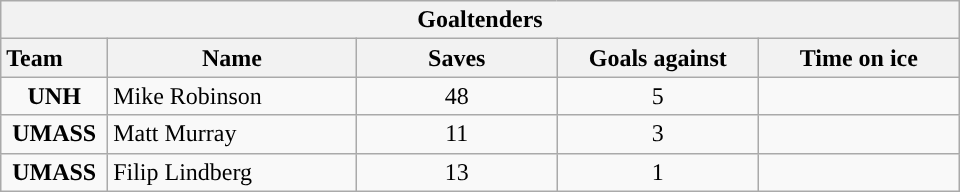<table class="wikitable" style="width:40em; text-align:right;">
<tr>
<th colspan=5>Goaltenders</th>
</tr>
<tr>
<th style="width:4em; text-align:left;">Team</th>
<th style="width:10em;">Name</th>
<th style="width:8em;">Saves</th>
<th style="width:8em;">Goals against</th>
<th style="width:8em;">Time on ice</th>
</tr>
<tr>
<td align=center><strong>UNH</strong></td>
<td style="text-align:left;">Mike Robinson</td>
<td align=center>48</td>
<td align=center>5</td>
<td align=center></td>
</tr>
<tr>
<td align=center><strong>UMASS</strong></td>
<td style="text-align:left;">Matt Murray</td>
<td align=center>11</td>
<td align=center>3</td>
<td align=center></td>
</tr>
<tr>
<td align=center><strong>UMASS</strong></td>
<td style="text-align:left;">Filip Lindberg</td>
<td align=center>13</td>
<td align=center>1</td>
<td align=center></td>
</tr>
</table>
